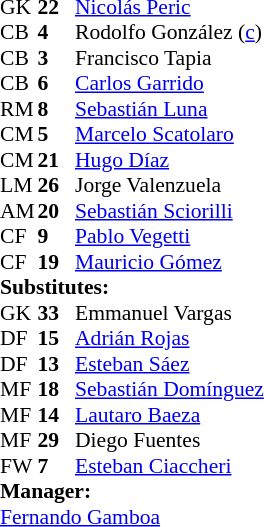<table style="font-size: 90%" cellspacing="0" cellpadding="0">
<tr>
<th width=25></th>
<th width=25></th>
</tr>
<tr>
<td>GK</td>
<td><strong>22</strong></td>
<td> <a href='#'>Nicolás Peric</a></td>
<td></td>
</tr>
<tr>
<td>CB</td>
<td><strong>4</strong></td>
<td> Rodolfo González  (<a href='#'>c</a>)</td>
<td></td>
</tr>
<tr>
<td>CB</td>
<td><strong>3</strong></td>
<td> Francisco Tapia</td>
<td></td>
</tr>
<tr>
<td>CB</td>
<td><strong>6</strong></td>
<td> <a href='#'>Carlos Garrido</a></td>
</tr>
<tr>
<td>RM</td>
<td><strong>8</strong></td>
<td> <a href='#'>Sebastián Luna</a></td>
<td></td>
</tr>
<tr>
<td>CM</td>
<td><strong>5</strong></td>
<td> <a href='#'>Marcelo Scatolaro</a></td>
<td></td>
</tr>
<tr>
<td>CM</td>
<td><strong>21</strong></td>
<td> <a href='#'>Hugo Díaz</a></td>
<td></td>
</tr>
<tr>
<td>LM</td>
<td><strong>26</strong></td>
<td> Jorge Valenzuela</td>
</tr>
<tr>
<td>AM</td>
<td><strong>20</strong></td>
<td> <a href='#'>Sebastián Sciorilli</a></td>
<td></td>
</tr>
<tr>
<td>CF</td>
<td><strong>9</strong></td>
<td> <a href='#'>Pablo Vegetti</a></td>
<td></td>
</tr>
<tr>
<td>CF</td>
<td><strong>19</strong></td>
<td> <a href='#'>Mauricio Gómez</a></td>
</tr>
<tr>
<td colspan=3><strong>Substitutes:</strong></td>
</tr>
<tr>
<td>GK</td>
<td><strong>33</strong></td>
<td> Emmanuel Vargas</td>
</tr>
<tr>
<td>DF</td>
<td><strong>15</strong></td>
<td> <a href='#'>Adrián Rojas</a></td>
</tr>
<tr>
<td>DF</td>
<td><strong>13</strong></td>
<td> <a href='#'>Esteban Sáez</a></td>
<td></td>
</tr>
<tr>
<td>MF</td>
<td><strong>18</strong></td>
<td> <a href='#'>Sebastián Domínguez</a></td>
<td></td>
</tr>
<tr>
<td>MF</td>
<td><strong>14</strong></td>
<td> <a href='#'>Lautaro Baeza</a></td>
</tr>
<tr>
<td>MF</td>
<td><strong>29</strong></td>
<td> Diego Fuentes</td>
</tr>
<tr>
<td>FW</td>
<td><strong>7</strong></td>
<td> <a href='#'>Esteban Ciaccheri</a></td>
<td></td>
</tr>
<tr>
<td colspan=3><strong>Manager:</strong></td>
</tr>
<tr>
<td colspan=4> <a href='#'>Fernando Gamboa</a></td>
</tr>
</table>
